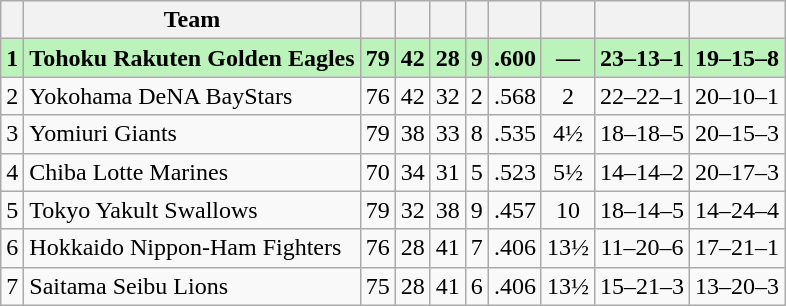<table class="wikitable plainrowheaders" style="text-align:center;">
<tr>
<th scope="col"></th>
<th scope="col">Team</th>
<th scope="col"></th>
<th scope="col"></th>
<th scope="col"></th>
<th scope="col"><a href='#'></a></th>
<th scope="col"><a href='#'></a></th>
<th scope="col"></th>
<th scope="col"></th>
<th scope="col"></th>
</tr>
<tr style="background: #BBF3BB">
<td><strong>1</strong></td>
<td style="text-align:left;"><strong>Tohoku Rakuten Golden Eagles</strong></td>
<td><strong>79</strong></td>
<td><strong>42</strong></td>
<td><strong>28</strong></td>
<td><strong>9</strong></td>
<td><strong>.600</strong></td>
<td><strong>—</strong></td>
<td><strong>23–13–1</strong></td>
<td><strong>19–15–8</strong></td>
</tr>
<tr>
<td>2</td>
<td style="text-align:left;">Yokohama DeNA BayStars</td>
<td>76</td>
<td>42</td>
<td>32</td>
<td>2</td>
<td>.568</td>
<td>2</td>
<td>22–22–1</td>
<td>20–10–1</td>
</tr>
<tr>
<td>3</td>
<td style="text-align:left;">Yomiuri Giants</td>
<td>79</td>
<td>38</td>
<td>33</td>
<td>8</td>
<td>.535</td>
<td>4½</td>
<td>18–18–5</td>
<td>20–15–3</td>
</tr>
<tr>
<td>4</td>
<td style="text-align:left;">Chiba Lotte Marines</td>
<td>70</td>
<td>34</td>
<td>31</td>
<td>5</td>
<td>.523</td>
<td>5½</td>
<td>14–14–2</td>
<td>20–17–3</td>
</tr>
<tr>
<td>5</td>
<td style="text-align:left;">Tokyo Yakult Swallows</td>
<td>79</td>
<td>32</td>
<td>38</td>
<td>9</td>
<td>.457</td>
<td>10</td>
<td>18–14–5</td>
<td>14–24–4</td>
</tr>
<tr>
<td>6</td>
<td style="text-align:left;">Hokkaido Nippon-Ham Fighters</td>
<td>76</td>
<td>28</td>
<td>41</td>
<td>7</td>
<td>.406</td>
<td>13½</td>
<td>11–20–6</td>
<td>17–21–1</td>
</tr>
<tr>
<td>7</td>
<td style="text-align:left;">Saitama Seibu Lions</td>
<td>75</td>
<td>28</td>
<td>41</td>
<td>6</td>
<td>.406</td>
<td>13½</td>
<td>15–21–3</td>
<td>13–20–3</td>
</tr>
</table>
